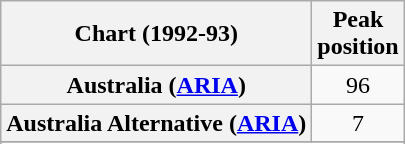<table class="wikitable sortable plainrowheaders">
<tr>
<th>Chart (1992-93)</th>
<th>Peak<br>position</th>
</tr>
<tr>
<th scope="row">Australia (<a href='#'>ARIA</a>)</th>
<td style="text-align:center;">96</td>
</tr>
<tr>
<th scope="row">Australia Alternative (<a href='#'>ARIA</a>)</th>
<td style="text-align:center;">7</td>
</tr>
<tr>
</tr>
<tr>
</tr>
<tr>
</tr>
</table>
